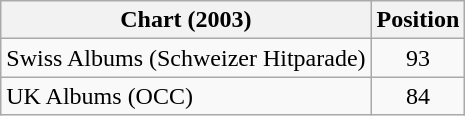<table class="wikitable sortable">
<tr>
<th>Chart (2003)</th>
<th>Position</th>
</tr>
<tr>
<td>Swiss Albums (Schweizer Hitparade)</td>
<td style="text-align:center;">93</td>
</tr>
<tr>
<td>UK Albums (OCC)</td>
<td style="text-align:center;">84</td>
</tr>
</table>
